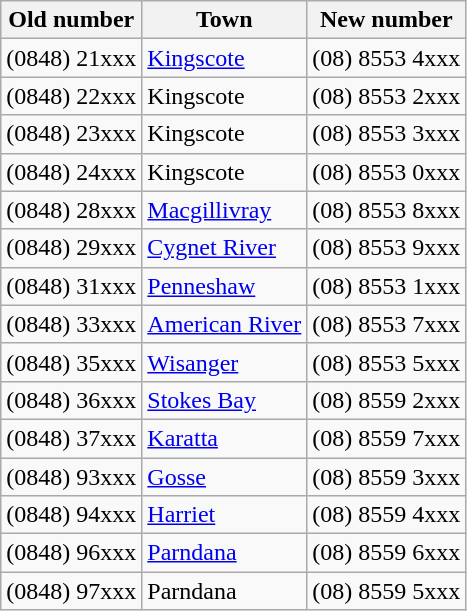<table class="wikitable">
<tr>
<th>Old number</th>
<th>Town</th>
<th>New number</th>
</tr>
<tr>
<td>(0848) 21xxx</td>
<td><a href='#'>Kingscote</a></td>
<td>(08) 8553 4xxx</td>
</tr>
<tr>
<td>(0848) 22xxx</td>
<td>Kingscote</td>
<td>(08) 8553 2xxx</td>
</tr>
<tr>
<td>(0848) 23xxx</td>
<td>Kingscote</td>
<td>(08) 8553 3xxx</td>
</tr>
<tr>
<td>(0848) 24xxx</td>
<td>Kingscote</td>
<td>(08) 8553 0xxx</td>
</tr>
<tr>
<td>(0848) 28xxx</td>
<td><a href='#'>Macgillivray</a></td>
<td>(08) 8553 8xxx</td>
</tr>
<tr>
<td>(0848) 29xxx</td>
<td><a href='#'>Cygnet River</a></td>
<td>(08) 8553 9xxx</td>
</tr>
<tr>
<td>(0848) 31xxx</td>
<td><a href='#'>Penneshaw</a></td>
<td>(08) 8553 1xxx</td>
</tr>
<tr>
<td>(0848) 33xxx</td>
<td><a href='#'>American River</a></td>
<td>(08) 8553 7xxx</td>
</tr>
<tr>
<td>(0848) 35xxx</td>
<td><a href='#'>Wisanger</a></td>
<td>(08) 8553 5xxx</td>
</tr>
<tr>
<td>(0848) 36xxx</td>
<td><a href='#'>Stokes Bay</a></td>
<td>(08) 8559 2xxx</td>
</tr>
<tr>
<td>(0848) 37xxx</td>
<td><a href='#'>Karatta</a></td>
<td>(08) 8559 7xxx</td>
</tr>
<tr>
<td>(0848) 93xxx</td>
<td><a href='#'>Gosse</a></td>
<td>(08) 8559 3xxx</td>
</tr>
<tr>
<td>(0848) 94xxx</td>
<td><a href='#'>Harriet</a></td>
<td>(08) 8559 4xxx</td>
</tr>
<tr>
<td>(0848) 96xxx</td>
<td><a href='#'>Parndana</a></td>
<td>(08) 8559 6xxx</td>
</tr>
<tr>
<td>(0848) 97xxx</td>
<td>Parndana</td>
<td>(08) 8559 5xxx</td>
</tr>
</table>
